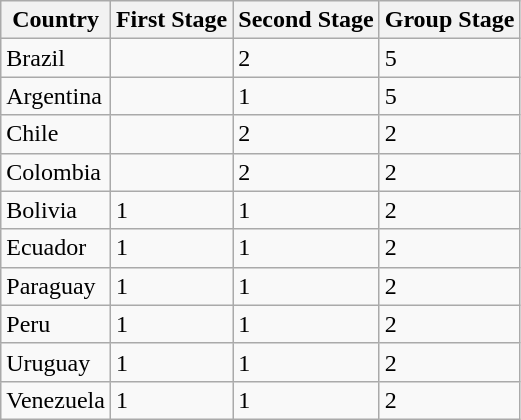<table class="wikitable">
<tr>
<th>Country</th>
<th>First Stage</th>
<th>Second Stage</th>
<th>Group Stage</th>
</tr>
<tr>
<td>Brazil</td>
<td></td>
<td>2</td>
<td>5</td>
</tr>
<tr>
<td>Argentina</td>
<td></td>
<td>1</td>
<td>5</td>
</tr>
<tr>
<td>Chile</td>
<td></td>
<td>2</td>
<td>2</td>
</tr>
<tr>
<td>Colombia</td>
<td></td>
<td>2</td>
<td>2</td>
</tr>
<tr>
<td>Bolivia</td>
<td>1</td>
<td>1</td>
<td>2</td>
</tr>
<tr>
<td>Ecuador</td>
<td>1</td>
<td>1</td>
<td>2</td>
</tr>
<tr>
<td>Paraguay</td>
<td>1</td>
<td>1</td>
<td>2</td>
</tr>
<tr>
<td>Peru</td>
<td>1</td>
<td>1</td>
<td>2</td>
</tr>
<tr>
<td>Uruguay</td>
<td>1</td>
<td>1</td>
<td>2</td>
</tr>
<tr>
<td>Venezuela</td>
<td>1</td>
<td>1</td>
<td>2</td>
</tr>
</table>
